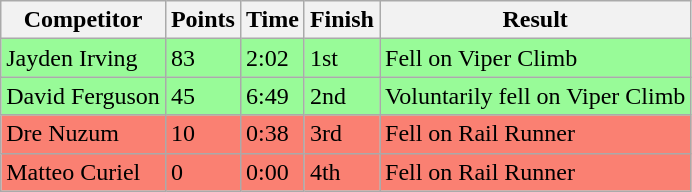<table class="wikitable sortable">
<tr>
<th nowrap="nowrap">Competitor</th>
<th>Points</th>
<th>Time</th>
<th>Finish</th>
<th>Result</th>
</tr>
<tr style="background-color:#98fb98">
<td> Jayden Irving</td>
<td>83</td>
<td>2:02</td>
<td>1st</td>
<td>Fell on Viper Climb</td>
</tr>
<tr style="background-color:#98fb98">
<td> David Ferguson</td>
<td>45</td>
<td>6:49</td>
<td>2nd</td>
<td>Voluntarily fell on Viper Climb</td>
</tr>
<tr style="background-color:#fa8072">
<td> Dre Nuzum</td>
<td>10</td>
<td>0:38</td>
<td>3rd</td>
<td>Fell on Rail Runner</td>
</tr>
<tr style="background-color:#fa8072">
<td> Matteo Curiel</td>
<td>0</td>
<td>0:00</td>
<td>4th</td>
<td>Fell on Rail Runner</td>
</tr>
</table>
